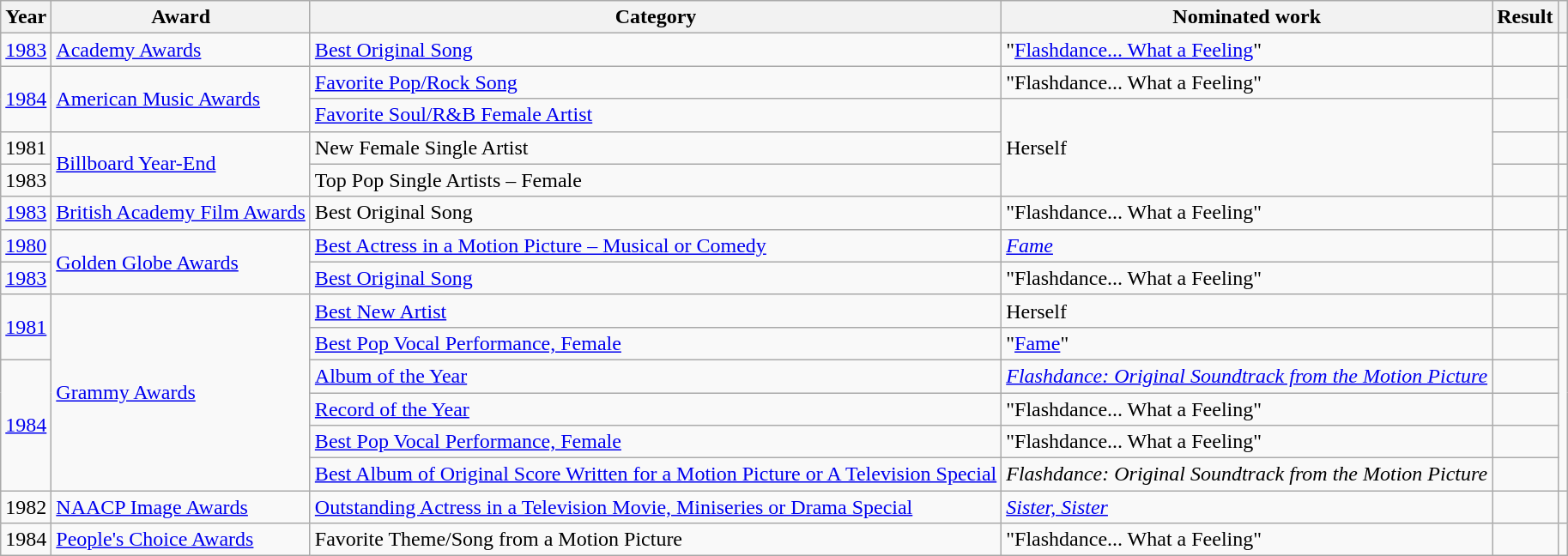<table class="wikitable">
<tr>
<th>Year</th>
<th>Award</th>
<th>Category</th>
<th>Nominated work</th>
<th>Result</th>
<th></th>
</tr>
<tr>
<td><a href='#'>1983</a></td>
<td><a href='#'>Academy Awards</a></td>
<td><a href='#'>Best Original Song</a></td>
<td>"<a href='#'>Flashdance... What a Feeling</a>"<br></td>
<td></td>
<td align="center"></td>
</tr>
<tr>
<td rowspan="2"><a href='#'>1984</a></td>
<td rowspan="2"><a href='#'>American Music Awards</a></td>
<td><a href='#'>Favorite Pop/Rock Song</a></td>
<td>"Flashdance... What a Feeling"</td>
<td></td>
<td rowspan="2" align="center"></td>
</tr>
<tr>
<td><a href='#'>Favorite Soul/R&B Female Artist</a></td>
<td rowspan="3">Herself</td>
<td></td>
</tr>
<tr>
<td>1981</td>
<td rowspan="2"><a href='#'>Billboard Year-End</a></td>
<td>New Female Single Artist</td>
<td></td>
<td align="center"></td>
</tr>
<tr>
<td>1983</td>
<td>Top Pop Single Artists – Female</td>
<td></td>
<td align="center"></td>
</tr>
<tr>
<td><a href='#'>1983</a></td>
<td><a href='#'>British Academy Film Awards</a></td>
<td>Best Original Song</td>
<td>"Flashdance... What a Feeling"<br></td>
<td></td>
<td align="center"></td>
</tr>
<tr>
<td><a href='#'>1980</a></td>
<td rowspan="2"><a href='#'>Golden Globe Awards</a></td>
<td><a href='#'>Best Actress in a Motion Picture – Musical or Comedy</a></td>
<td><em><a href='#'>Fame</a></em></td>
<td></td>
<td rowspan="2" align="center"></td>
</tr>
<tr>
<td><a href='#'>1983</a></td>
<td><a href='#'>Best Original Song</a></td>
<td>"Flashdance... What a Feeling"<br></td>
<td></td>
</tr>
<tr>
<td rowspan="2"><a href='#'>1981</a></td>
<td rowspan="6"><a href='#'>Grammy Awards</a></td>
<td><a href='#'>Best New Artist</a></td>
<td>Herself</td>
<td></td>
<td rowspan="6" align="center"></td>
</tr>
<tr>
<td><a href='#'>Best Pop Vocal Performance, Female</a></td>
<td>"<a href='#'>Fame</a>"</td>
<td></td>
</tr>
<tr>
<td rowspan="4"><a href='#'>1984</a></td>
<td><a href='#'>Album of the Year</a></td>
<td><em><a href='#'>Flashdance: Original Soundtrack from the Motion Picture</a></em><br></td>
<td></td>
</tr>
<tr>
<td><a href='#'>Record of the Year</a></td>
<td>"Flashdance... What a Feeling" </td>
<td></td>
</tr>
<tr>
<td><a href='#'>Best Pop Vocal Performance, Female</a></td>
<td>"Flashdance... What a Feeling"</td>
<td></td>
</tr>
<tr>
<td><a href='#'>Best Album of Original Score Written for a Motion Picture or A Television Special</a></td>
<td><em>Flashdance: Original Soundtrack from the Motion Picture</em><br></td>
<td></td>
</tr>
<tr>
<td>1982</td>
<td><a href='#'>NAACP Image Awards</a></td>
<td><a href='#'>Outstanding Actress in a Television Movie, Miniseries or Drama Special</a></td>
<td><em><a href='#'>Sister, Sister</a></em></td>
<td></td>
<td align="center"></td>
</tr>
<tr>
<td>1984</td>
<td><a href='#'>People's Choice Awards</a></td>
<td>Favorite Theme/Song from a Motion Picture</td>
<td>"Flashdance... What a Feeling"</td>
<td></td>
<td align="center"></td>
</tr>
</table>
